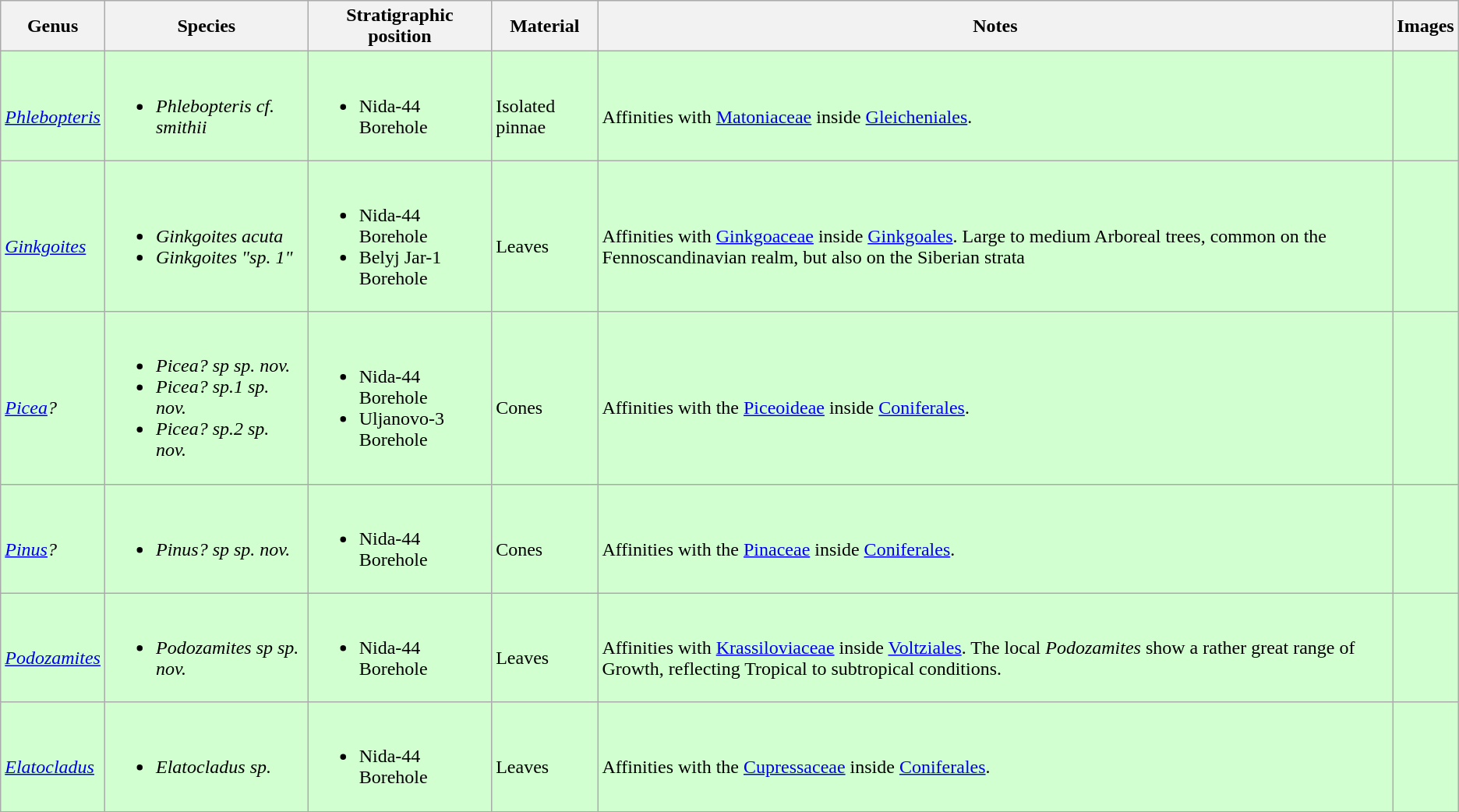<table class = "wikitable">
<tr>
<th>Genus</th>
<th>Species</th>
<th>Stratigraphic position</th>
<th>Material</th>
<th>Notes</th>
<th>Images</th>
</tr>
<tr>
<td style="background:#D1FFCF;"><br><em><a href='#'>Phlebopteris</a></em></td>
<td style="background:#D1FFCF;"><br><ul><li><em>Phlebopteris cf. smithii</em></li></ul></td>
<td style="background:#D1FFCF;"><br><ul><li>Nida-44 Borehole</li></ul></td>
<td style="background:#D1FFCF;"><br>Isolated pinnae</td>
<td style="background:#D1FFCF;"><br>Affinities with <a href='#'>Matoniaceae</a> inside <a href='#'>Gleicheniales</a>.</td>
<td style="background:#D1FFCF;"><br></td>
</tr>
<tr>
<td style="background:#D1FFCF;"><br><em><a href='#'>Ginkgoites</a></em></td>
<td style="background:#D1FFCF;"><br><ul><li><em>Ginkgoites acuta</em></li><li><em>Ginkgoites "sp. 1"</em></li></ul></td>
<td style="background:#D1FFCF;"><br><ul><li>Nida-44 Borehole</li><li>Belyj Jar-1 Borehole</li></ul></td>
<td style="background:#D1FFCF;"><br>Leaves</td>
<td style="background:#D1FFCF;"><br>Affinities with <a href='#'>Ginkgoaceae</a> inside <a href='#'>Ginkgoales</a>. Large to medium Arboreal trees, common on the Fennoscandinavian realm, but also on the Siberian strata</td>
<td style="background:#D1FFCF;"><br></td>
</tr>
<tr>
<td style="background:#D1FFCF;"><br><em><a href='#'>Picea</a>?</em></td>
<td style="background:#D1FFCF;"><br><ul><li><em>Picea? sp sp. nov.</em></li><li><em>Picea? sp.1 sp. nov.</em></li><li><em>Picea? sp.2 sp. nov.</em></li></ul></td>
<td style="background:#D1FFCF;"><br><ul><li>Nida-44 Borehole</li><li>Uljanovo-3 Borehole</li></ul></td>
<td style="background:#D1FFCF;"><br>Cones</td>
<td style="background:#D1FFCF;"><br>Affinities with the <a href='#'>Piceoideae</a> inside <a href='#'>Coniferales</a>.</td>
<td style="background:#D1FFCF;"><br></td>
</tr>
<tr>
<td style="background:#D1FFCF;"><br><em><a href='#'>Pinus</a>?</em></td>
<td style="background:#D1FFCF;"><br><ul><li><em>Pinus? sp sp. nov.</em></li></ul></td>
<td style="background:#D1FFCF;"><br><ul><li>Nida-44 Borehole</li></ul></td>
<td style="background:#D1FFCF;"><br>Cones</td>
<td style="background:#D1FFCF;"><br>Affinities with the <a href='#'>Pinaceae</a> inside <a href='#'>Coniferales</a>.</td>
<td style="background:#D1FFCF;"><br></td>
</tr>
<tr>
<td style="background:#D1FFCF;"><br><em><a href='#'>Podozamites</a></em></td>
<td style="background:#D1FFCF;"><br><ul><li><em>Podozamites sp sp. nov.</em></li></ul></td>
<td style="background:#D1FFCF;"><br><ul><li>Nida-44 Borehole</li></ul></td>
<td style="background:#D1FFCF;"><br>Leaves</td>
<td style="background:#D1FFCF;"><br>Affinities with <a href='#'>Krassiloviaceae</a> inside <a href='#'>Voltziales</a>. The local <em>Podozamites</em> show a rather great range of Growth, reflecting Tropical to subtropical conditions.</td>
<td style="background:#D1FFCF;"><br></td>
</tr>
<tr>
<td style="background:#D1FFCF;"><br><em><a href='#'>Elatocladus</a></em></td>
<td style="background:#D1FFCF;"><br><ul><li><em>Elatocladus sp.</em></li></ul></td>
<td style="background:#D1FFCF;"><br><ul><li>Nida-44 Borehole</li></ul></td>
<td style="background:#D1FFCF;"><br>Leaves</td>
<td style="background:#D1FFCF;"><br>Affinities with the <a href='#'>Cupressaceae</a> inside <a href='#'>Coniferales</a>.</td>
<td style="background:#D1FFCF;"><br></td>
</tr>
<tr>
</tr>
</table>
